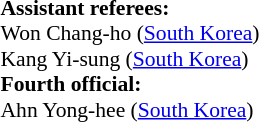<table width=100% style="font-size: 90%">
<tr>
<td><br><strong>Assistant referees:</strong>
<br>Won Chang-ho (<a href='#'>South Korea</a>)
<br>Kang Yi-sung (<a href='#'>South Korea</a>)
<br><strong>Fourth official:</strong>
<br>Ahn Yong-hee (<a href='#'>South Korea</a>)</td>
</tr>
</table>
